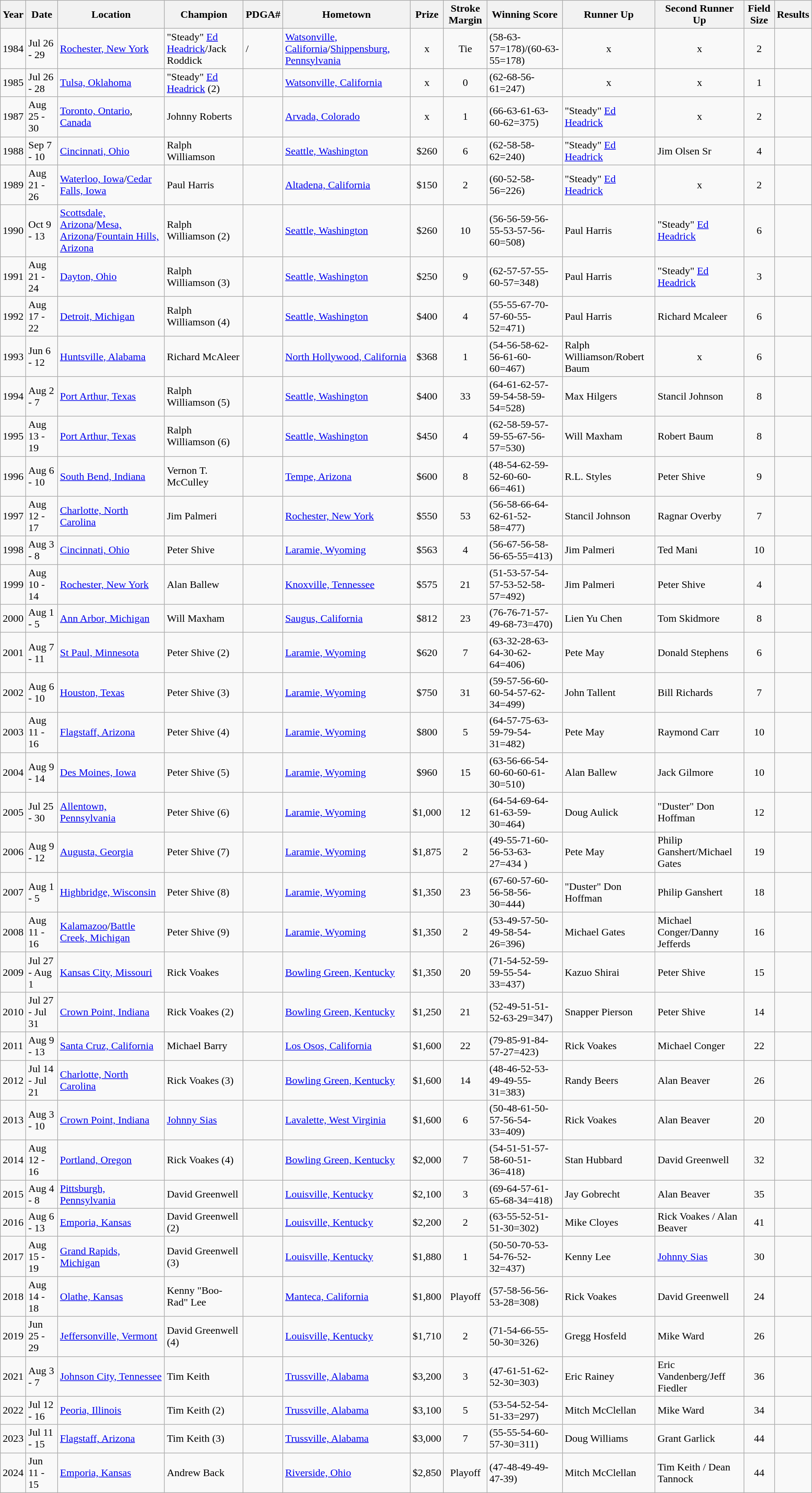<table class="wikitable">
<tr>
<th>Year</th>
<th>Date</th>
<th>Location</th>
<th>Champion</th>
<th>PDGA#</th>
<th>Hometown</th>
<th>Prize</th>
<th>Stroke Margin</th>
<th>Winning Score</th>
<th>Runner Up</th>
<th>Second Runner Up</th>
<th>Field Size</th>
<th>Results</th>
</tr>
<tr>
<td>1984</td>
<td>Jul 26 - 29</td>
<td><a href='#'>Rochester, New York</a></td>
<td>"Steady" <a href='#'>Ed Headrick</a>/Jack Roddick</td>
<td>/</td>
<td><a href='#'>Watsonville, California</a>/<a href='#'>Shippensburg, Pennsylvania</a></td>
<td align="center">x</td>
<td align="center">Tie</td>
<td>(58-63-57=178)/(60-63-55=178)</td>
<td align="center">x</td>
<td align="center">x</td>
<td align="center">2</td>
<td></td>
</tr>
<tr>
<td>1985</td>
<td>Jul 26 - 28</td>
<td><a href='#'>Tulsa, Oklahoma</a></td>
<td>"Steady" <a href='#'>Ed Headrick</a> (2)</td>
<td></td>
<td><a href='#'>Watsonville, California</a></td>
<td align="center">x</td>
<td align="center">0</td>
<td>(62-68-56-61=247)</td>
<td align="center">x</td>
<td align="center">x</td>
<td align="center">1</td>
<td></td>
</tr>
<tr>
<td>1987</td>
<td>Aug 25 - 30</td>
<td><a href='#'>Toronto, Ontario</a>, <a href='#'>Canada</a></td>
<td>Johnny Roberts</td>
<td></td>
<td><a href='#'>Arvada, Colorado</a></td>
<td align="center">x</td>
<td align="center">1</td>
<td>(66-63-61-63-60-62=375)</td>
<td>"Steady" <a href='#'>Ed Headrick</a></td>
<td align="center">x</td>
<td align="center">2</td>
<td></td>
</tr>
<tr>
<td>1988</td>
<td>Sep 7 - 10</td>
<td><a href='#'>Cincinnati, Ohio</a></td>
<td>Ralph Williamson</td>
<td></td>
<td><a href='#'>Seattle, Washington</a></td>
<td align="center">$260</td>
<td align="center">6</td>
<td>(62-58-58-62=240)</td>
<td>"Steady" <a href='#'>Ed Headrick</a></td>
<td>Jim Olsen Sr</td>
<td align="center">4</td>
<td></td>
</tr>
<tr>
<td>1989</td>
<td>Aug 21 - 26</td>
<td><a href='#'>Waterloo, Iowa</a>/<a href='#'>Cedar Falls, Iowa</a></td>
<td>Paul Harris</td>
<td></td>
<td><a href='#'>Altadena, California</a></td>
<td align="center">$150</td>
<td align="center">2</td>
<td>(60-52-58-56=226)</td>
<td>"Steady" <a href='#'>Ed Headrick</a></td>
<td align="center">x</td>
<td align="center">2</td>
<td></td>
</tr>
<tr>
<td>1990</td>
<td>Oct 9 - 13</td>
<td><a href='#'>Scottsdale, Arizona</a>/<a href='#'>Mesa, Arizona</a>/<a href='#'>Fountain Hills, Arizona</a></td>
<td>Ralph Williamson (2)</td>
<td></td>
<td><a href='#'>Seattle, Washington</a></td>
<td align="center">$260</td>
<td align="center">10</td>
<td>(56-56-59-56-55-53-57-56-60=508)</td>
<td>Paul Harris</td>
<td>"Steady" <a href='#'>Ed Headrick</a></td>
<td align="center">6</td>
<td></td>
</tr>
<tr>
<td>1991</td>
<td>Aug 21 - 24</td>
<td><a href='#'>Dayton, Ohio</a></td>
<td>Ralph Williamson (3)</td>
<td></td>
<td><a href='#'>Seattle, Washington</a></td>
<td align="center">$250</td>
<td align="center">9</td>
<td>(62-57-57-55-60-57=348)</td>
<td>Paul Harris</td>
<td>"Steady" <a href='#'>Ed Headrick</a></td>
<td align="center">3</td>
<td></td>
</tr>
<tr>
<td>1992</td>
<td>Aug 17 - 22</td>
<td><a href='#'>Detroit, Michigan</a></td>
<td>Ralph Williamson (4)</td>
<td></td>
<td><a href='#'>Seattle, Washington</a></td>
<td align="center">$400</td>
<td align="center">4</td>
<td>(55-55-67-70-57-60-55-52=471)</td>
<td>Paul Harris</td>
<td>Richard Mcaleer</td>
<td align="center">6</td>
<td></td>
</tr>
<tr>
<td>1993</td>
<td>Jun 6 - 12</td>
<td><a href='#'>Huntsville, Alabama</a></td>
<td>Richard McAleer</td>
<td></td>
<td><a href='#'>North Hollywood, California</a></td>
<td align="center">$368</td>
<td align="center">1</td>
<td>(54-56-58-62-56-61-60-60=467)</td>
<td>Ralph Williamson/Robert Baum</td>
<td align="center">x</td>
<td align="center">6</td>
<td></td>
</tr>
<tr>
<td>1994</td>
<td>Aug 2 - 7</td>
<td><a href='#'>Port Arthur, Texas</a></td>
<td>Ralph Williamson (5)</td>
<td></td>
<td><a href='#'>Seattle, Washington</a></td>
<td align="center">$400</td>
<td align="center">33</td>
<td>(64-61-62-57-59-54-58-59-54=528)</td>
<td>Max Hilgers</td>
<td>Stancil Johnson</td>
<td align="center">8</td>
<td></td>
</tr>
<tr>
<td>1995</td>
<td>Aug 13 - 19</td>
<td><a href='#'>Port Arthur, Texas</a></td>
<td>Ralph Williamson (6)</td>
<td></td>
<td><a href='#'>Seattle, Washington</a></td>
<td align="center">$450</td>
<td align="center">4</td>
<td>(62-58-59-57-59-55-67-56-57=530)</td>
<td>Will Maxham</td>
<td>Robert Baum</td>
<td align="center">8</td>
<td></td>
</tr>
<tr>
<td>1996</td>
<td>Aug 6 - 10</td>
<td><a href='#'>South Bend, Indiana</a></td>
<td>Vernon T. McCulley</td>
<td></td>
<td><a href='#'>Tempe, Arizona</a></td>
<td align="center">$600</td>
<td align="center">8</td>
<td>(48-54-62-59-52-60-60-66=461)</td>
<td>R.L. Styles</td>
<td>Peter Shive</td>
<td align="center">9</td>
<td></td>
</tr>
<tr>
<td>1997</td>
<td>Aug 12 - 17</td>
<td><a href='#'>Charlotte, North Carolina</a></td>
<td>Jim Palmeri</td>
<td></td>
<td><a href='#'>Rochester, New York</a></td>
<td align="center">$550</td>
<td align="center">53</td>
<td>(56-58-66-64-62-61-52-58=477)</td>
<td>Stancil Johnson</td>
<td>Ragnar Overby</td>
<td align="center">7</td>
<td></td>
</tr>
<tr>
<td>1998</td>
<td>Aug 3 - 8</td>
<td><a href='#'>Cincinnati, Ohio</a></td>
<td>Peter Shive</td>
<td></td>
<td><a href='#'>Laramie, Wyoming</a></td>
<td align="center">$563</td>
<td align="center">4</td>
<td>(56-67-56-58-56-65-55=413)</td>
<td>Jim Palmeri</td>
<td>Ted Mani</td>
<td align="center">10</td>
<td></td>
</tr>
<tr>
<td>1999</td>
<td>Aug 10 - 14</td>
<td><a href='#'>Rochester, New York</a></td>
<td>Alan Ballew</td>
<td></td>
<td><a href='#'>Knoxville, Tennessee</a></td>
<td align="center">$575</td>
<td align="center">21</td>
<td>(51-53-57-54-57-53-52-58-57=492)</td>
<td>Jim Palmeri</td>
<td>Peter Shive</td>
<td align="center">4</td>
<td></td>
</tr>
<tr>
<td>2000</td>
<td>Aug 1 - 5</td>
<td><a href='#'>Ann Arbor, Michigan</a></td>
<td>Will Maxham</td>
<td></td>
<td><a href='#'>Saugus, California</a></td>
<td align="center">$812</td>
<td align="center">23</td>
<td>(76-76-71-57-49-68-73=470)</td>
<td>Lien Yu Chen</td>
<td>Tom Skidmore</td>
<td align="center">8</td>
<td></td>
</tr>
<tr>
<td>2001</td>
<td>Aug 7 - 11</td>
<td><a href='#'>St Paul, Minnesota</a></td>
<td>Peter Shive (2)</td>
<td></td>
<td><a href='#'>Laramie, Wyoming</a></td>
<td align="center">$620</td>
<td align="center">7</td>
<td>(63-32-28-63-64-30-62-64=406)</td>
<td>Pete May</td>
<td>Donald Stephens</td>
<td align="center">6</td>
<td></td>
</tr>
<tr>
<td>2002</td>
<td>Aug 6 - 10</td>
<td><a href='#'>Houston, Texas</a></td>
<td>Peter Shive (3)</td>
<td></td>
<td><a href='#'>Laramie, Wyoming</a></td>
<td align="center">$750</td>
<td align="center">31</td>
<td>(59-57-56-60-60-54-57-62-34=499)</td>
<td>John Tallent</td>
<td>Bill Richards</td>
<td align="center">7</td>
<td></td>
</tr>
<tr>
<td>2003</td>
<td>Aug 11 - 16</td>
<td><a href='#'>Flagstaff, Arizona</a></td>
<td>Peter Shive (4)</td>
<td></td>
<td><a href='#'>Laramie, Wyoming</a></td>
<td align="center">$800</td>
<td align="center">5</td>
<td>(64-57-75-63-59-79-54-31=482)</td>
<td>Pete May</td>
<td>Raymond Carr</td>
<td align="center">10</td>
<td></td>
</tr>
<tr>
<td>2004</td>
<td>Aug 9 - 14</td>
<td><a href='#'>Des Moines, Iowa</a></td>
<td>Peter Shive (5)</td>
<td></td>
<td><a href='#'>Laramie, Wyoming</a></td>
<td align="center">$960</td>
<td align="center">15</td>
<td>(63-56-66-54-60-60-60-61-30=510)</td>
<td>Alan Ballew</td>
<td>Jack Gilmore</td>
<td align="center">10</td>
<td></td>
</tr>
<tr>
<td>2005</td>
<td>Jul 25 - 30</td>
<td><a href='#'>Allentown, Pennsylvania</a></td>
<td>Peter Shive (6)</td>
<td></td>
<td><a href='#'>Laramie, Wyoming</a></td>
<td align="center">$1,000</td>
<td align="center">12</td>
<td>(64-54-69-64-61-63-59-30=464)</td>
<td>Doug Aulick</td>
<td>"Duster" Don Hoffman</td>
<td align="center">12</td>
<td></td>
</tr>
<tr>
<td>2006</td>
<td>Aug 9 - 12</td>
<td><a href='#'>Augusta, Georgia</a></td>
<td>Peter Shive (7)</td>
<td></td>
<td><a href='#'>Laramie, Wyoming</a></td>
<td align="center">$1,875</td>
<td align="center">2</td>
<td>(49-55-71-60-56-53-63-27=434	)</td>
<td>Pete May</td>
<td>Philip Ganshert/Michael Gates</td>
<td align="center">19</td>
<td></td>
</tr>
<tr>
<td>2007</td>
<td>Aug 1 - 5</td>
<td><a href='#'>Highbridge, Wisconsin</a></td>
<td>Peter Shive (8)</td>
<td></td>
<td><a href='#'>Laramie, Wyoming</a></td>
<td align="center">$1,350</td>
<td align="center">23</td>
<td>(67-60-57-60-56-58-56-30=444)</td>
<td>"Duster" Don Hoffman</td>
<td>Philip Ganshert</td>
<td align="center">18</td>
<td></td>
</tr>
<tr>
<td>2008</td>
<td>Aug 11 - 16</td>
<td><a href='#'>Kalamazoo</a>/<a href='#'>Battle Creek, Michigan</a></td>
<td>Peter Shive (9)</td>
<td></td>
<td><a href='#'>Laramie, Wyoming</a></td>
<td align="center">$1,350</td>
<td align="center">2</td>
<td>(53-49-57-50-49-58-54-26=396)</td>
<td>Michael Gates</td>
<td>Michael Conger/Danny Jefferds</td>
<td align="center">16</td>
<td></td>
</tr>
<tr>
<td>2009</td>
<td>Jul 27 - Aug 1</td>
<td><a href='#'>Kansas City, Missouri</a></td>
<td>Rick Voakes</td>
<td></td>
<td><a href='#'>Bowling Green, Kentucky</a></td>
<td align="center">$1,350</td>
<td align="center">20</td>
<td>(71-54-52-59-59-55-54-33=437)</td>
<td>Kazuo Shirai</td>
<td>Peter Shive</td>
<td align="center">15</td>
<td></td>
</tr>
<tr>
<td>2010</td>
<td>Jul 27 - Jul 31</td>
<td><a href='#'>Crown Point, Indiana</a></td>
<td>Rick Voakes (2)</td>
<td></td>
<td><a href='#'>Bowling Green, Kentucky</a></td>
<td align="center">$1,250</td>
<td align="center">21</td>
<td>(52-49-51-51-52-63-29=347)</td>
<td>Snapper Pierson</td>
<td>Peter Shive</td>
<td align="center">14</td>
<td></td>
</tr>
<tr>
<td>2011</td>
<td>Aug 9 - 13</td>
<td><a href='#'>Santa Cruz, California</a></td>
<td>Michael Barry</td>
<td></td>
<td><a href='#'>Los Osos, California</a></td>
<td align="center">$1,600</td>
<td align="center">22</td>
<td>(79-85-91-84-57-27=423)</td>
<td>Rick Voakes</td>
<td>Michael Conger</td>
<td align="center">22</td>
<td></td>
</tr>
<tr>
<td>2012</td>
<td>Jul 14 - Jul 21</td>
<td><a href='#'>Charlotte, North Carolina</a></td>
<td>Rick Voakes (3)</td>
<td></td>
<td><a href='#'>Bowling Green, Kentucky</a></td>
<td align="center">$1,600</td>
<td align="center">14</td>
<td>(48-46-52-53-49-49-55-31=383)</td>
<td>Randy Beers</td>
<td>Alan Beaver</td>
<td align="center">26</td>
<td></td>
</tr>
<tr>
<td>2013</td>
<td>Aug 3 - 10</td>
<td><a href='#'>Crown Point, Indiana</a></td>
<td><a href='#'>Johnny Sias</a></td>
<td></td>
<td><a href='#'>Lavalette, West Virginia</a></td>
<td align="center">$1,600</td>
<td align="center">6</td>
<td>(50-48-61-50-57-56-54-33=409)</td>
<td>Rick Voakes</td>
<td>Alan Beaver</td>
<td align="center">20</td>
<td></td>
</tr>
<tr>
<td>2014</td>
<td>Aug 12 - 16</td>
<td><a href='#'>Portland, Oregon</a></td>
<td>Rick Voakes (4)</td>
<td></td>
<td><a href='#'>Bowling Green, Kentucky</a></td>
<td align="center">$2,000</td>
<td align="center">7</td>
<td>(54-51-51-57-58-60-51-36=418)</td>
<td>Stan Hubbard</td>
<td>David Greenwell</td>
<td align="center">32</td>
<td></td>
</tr>
<tr>
<td>2015</td>
<td>Aug 4 - 8</td>
<td><a href='#'>Pittsburgh, Pennsylvania</a></td>
<td>David Greenwell</td>
<td></td>
<td><a href='#'>Louisville, Kentucky</a></td>
<td align="center">$2,100</td>
<td align="center">3</td>
<td>(69-64-57-61-65-68-34=418)</td>
<td>Jay Gobrecht</td>
<td>Alan Beaver</td>
<td align="center">35</td>
<td></td>
</tr>
<tr>
<td>2016</td>
<td>Aug 6 - 13</td>
<td><a href='#'>Emporia, Kansas</a></td>
<td>David Greenwell (2)</td>
<td></td>
<td><a href='#'>Louisville, Kentucky</a></td>
<td align="center">$2,200</td>
<td align="center">2</td>
<td>(63-55-52-51-51-30=302)</td>
<td>Mike Cloyes</td>
<td>Rick Voakes / Alan Beaver</td>
<td align="center">41</td>
<td></td>
</tr>
<tr>
<td>2017</td>
<td>Aug 15 - 19</td>
<td><a href='#'>Grand Rapids, Michigan</a></td>
<td>David Greenwell (3)</td>
<td></td>
<td><a href='#'>Louisville, Kentucky</a></td>
<td align="center">$1,880</td>
<td align="center">1</td>
<td>(50-50-70-53-54-76-52-32=437)</td>
<td>Kenny Lee</td>
<td><a href='#'>Johnny Sias</a></td>
<td align="center">30</td>
<td></td>
</tr>
<tr>
<td>2018</td>
<td>Aug 14 - 18</td>
<td><a href='#'>Olathe, Kansas</a></td>
<td>Kenny "Boo-Rad" Lee</td>
<td></td>
<td><a href='#'>Manteca, California</a></td>
<td align="center">$1,800</td>
<td align="center">Playoff</td>
<td>(57-58-56-56-53-28=308)</td>
<td>Rick Voakes</td>
<td>David Greenwell</td>
<td align="center">24</td>
<td></td>
</tr>
<tr>
<td>2019</td>
<td>Jun 25 - 29</td>
<td><a href='#'>Jeffersonville, Vermont</a></td>
<td>David Greenwell (4)</td>
<td></td>
<td><a href='#'>Louisville, Kentucky</a></td>
<td align="center">$1,710</td>
<td align="center">2</td>
<td>(71-54-66-55-50-30=326)</td>
<td>Gregg Hosfeld</td>
<td>Mike Ward</td>
<td align="center">26</td>
<td></td>
</tr>
<tr>
<td>2021</td>
<td>Aug 3 - 7</td>
<td><a href='#'>Johnson City, Tennessee</a></td>
<td>Tim Keith</td>
<td></td>
<td><a href='#'>Trussville, Alabama</a></td>
<td align="center">$3,200</td>
<td align="center">3</td>
<td>(47-61-51-62-52-30=303)</td>
<td>Eric Rainey</td>
<td>Eric Vandenberg/Jeff Fiedler</td>
<td align="center">36</td>
<td></td>
</tr>
<tr>
<td>2022</td>
<td>Jul 12 - 16</td>
<td><a href='#'>Peoria, Illinois</a></td>
<td>Tim Keith (2)</td>
<td></td>
<td><a href='#'>Trussville, Alabama</a></td>
<td align="center">$3,100</td>
<td align="center">5</td>
<td>(53-54-52-54-51-33=297)</td>
<td>Mitch McClellan</td>
<td>Mike Ward</td>
<td align="center">34</td>
<td></td>
</tr>
<tr>
<td>2023</td>
<td>Jul 11 - 15</td>
<td><a href='#'>Flagstaff, Arizona</a></td>
<td>Tim Keith (3)</td>
<td></td>
<td><a href='#'>Trussville, Alabama</a></td>
<td align="center">$3,000</td>
<td align="center">7</td>
<td>(55-55-54-60-57-30=311)</td>
<td>Doug Williams</td>
<td>Grant Garlick</td>
<td align="center">44</td>
<td></td>
</tr>
<tr>
<td>2024</td>
<td>Jun 11 - 15</td>
<td><a href='#'>Emporia, Kansas</a></td>
<td>Andrew Back</td>
<td></td>
<td><a href='#'>Riverside, Ohio</a></td>
<td align="center">$2,850</td>
<td align="center">Playoff</td>
<td>(47-48-49-49-47-39)</td>
<td>Mitch McClellan</td>
<td>Tim Keith / Dean Tannock</td>
<td align="center">44</td>
<td></td>
</tr>
</table>
